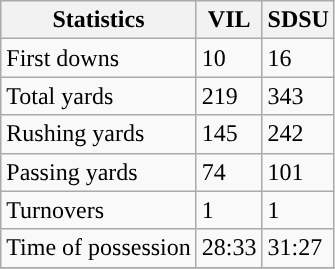<table class="wikitable">
<tr>
<th>Statistics</th>
<th>VIL</th>
<th>SDSU</th>
</tr>
<tr>
<td>First downs</td>
<td>10</td>
<td>16</td>
</tr>
<tr>
<td>Total yards</td>
<td>219</td>
<td>343</td>
</tr>
<tr>
<td>Rushing yards</td>
<td>145</td>
<td>242</td>
</tr>
<tr>
<td>Passing yards</td>
<td>74</td>
<td>101</td>
</tr>
<tr>
<td>Turnovers</td>
<td>1</td>
<td>1</td>
</tr>
<tr>
<td>Time of possession</td>
<td>28:33</td>
<td>31:27</td>
</tr>
<tr>
</tr>
</table>
